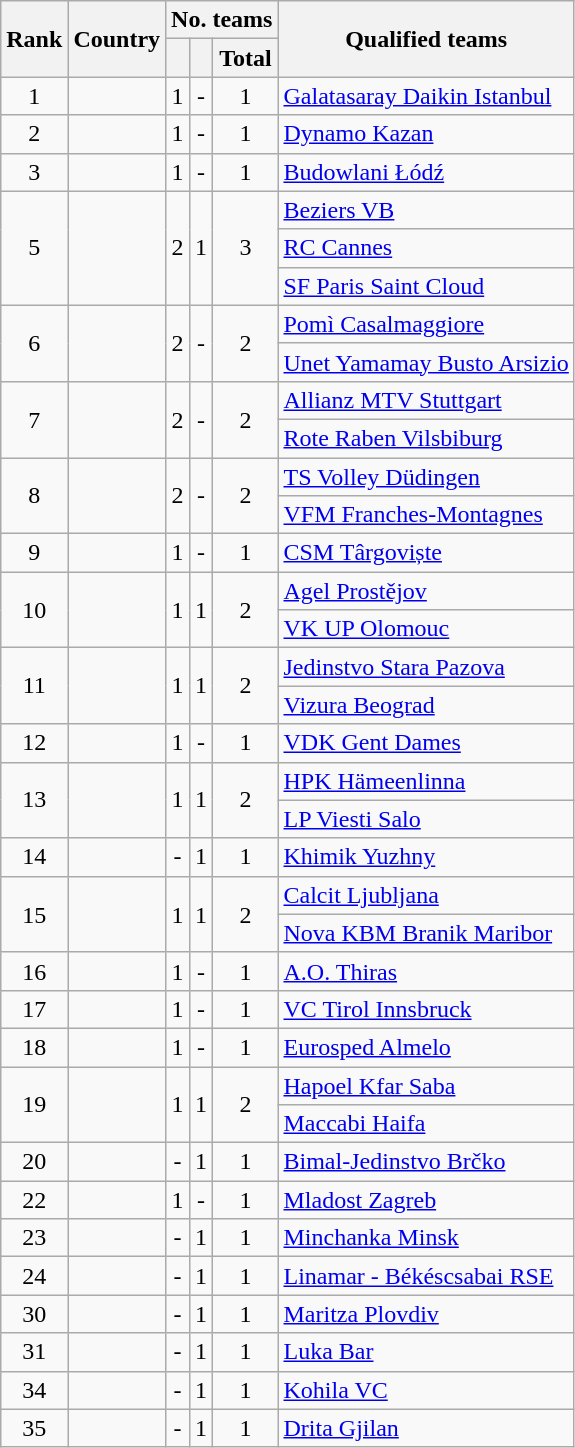<table class="wikitable" style="text-align:left">
<tr>
<th rowspan=2>Rank</th>
<th rowspan=2>Country</th>
<th colspan=3>No. teams</th>
<th rowspan=2>Qualified teams</th>
</tr>
<tr>
<th></th>
<th></th>
<th>Total</th>
</tr>
<tr>
<td align="center">1</td>
<td></td>
<td align="center">1</td>
<td align="center">-</td>
<td align="center">1</td>
<td><a href='#'>Galatasaray Daikin Istanbul</a></td>
</tr>
<tr>
<td align="center">2</td>
<td></td>
<td align="center">1</td>
<td align="center">-</td>
<td align="center">1</td>
<td><a href='#'>Dynamo Kazan</a></td>
</tr>
<tr>
<td align="center">3</td>
<td></td>
<td align="center">1</td>
<td align="center">-</td>
<td align="center">1</td>
<td><a href='#'>Budowlani Łódź</a></td>
</tr>
<tr>
<td align="center" rowspan="3">5</td>
<td rowspan="3"></td>
<td align="center" rowspan="3">2</td>
<td align="center" rowspan="3">1</td>
<td align="center" rowspan="3">3</td>
<td><a href='#'>Beziers VB</a></td>
</tr>
<tr>
<td><a href='#'>RC Cannes</a></td>
</tr>
<tr>
<td><a href='#'>SF Paris Saint Cloud</a></td>
</tr>
<tr>
<td align="center" rowspan="2">6</td>
<td rowspan="2"></td>
<td align="center" rowspan="2">2</td>
<td align="center" rowspan="2">-</td>
<td align="center" rowspan="2">2</td>
<td><a href='#'>Pomì Casalmaggiore</a></td>
</tr>
<tr>
<td><a href='#'>Unet Yamamay Busto Arsizio</a></td>
</tr>
<tr>
<td align="center" rowspan="2">7</td>
<td rowspan="2"></td>
<td align="center" rowspan="2">2</td>
<td align="center" rowspan="2">-</td>
<td align="center" rowspan="2">2</td>
<td><a href='#'>Allianz MTV Stuttgart</a></td>
</tr>
<tr>
<td><a href='#'>Rote Raben Vilsbiburg</a></td>
</tr>
<tr>
<td align="center" rowspan="2">8</td>
<td rowspan="2"></td>
<td align="center" rowspan="2">2</td>
<td align="center" rowspan="2">-</td>
<td align="center" rowspan="2">2</td>
<td><a href='#'>TS Volley Düdingen</a></td>
</tr>
<tr>
<td><a href='#'>VFM Franches-Montagnes</a></td>
</tr>
<tr>
<td align="center">9</td>
<td></td>
<td align="center">1</td>
<td align="center">-</td>
<td align="center">1</td>
<td><a href='#'>CSM Târgoviște</a></td>
</tr>
<tr>
<td align="center" rowspan="2">10</td>
<td rowspan="2"></td>
<td align="center" rowspan="2">1</td>
<td align="center" rowspan="2">1</td>
<td align="center" rowspan="2">2</td>
<td><a href='#'>Agel Prostějov</a></td>
</tr>
<tr>
<td><a href='#'>VK UP Olomouc</a></td>
</tr>
<tr>
<td align="center" rowspan="2">11</td>
<td rowspan="2"></td>
<td align="center" rowspan="2">1</td>
<td align="center" rowspan="2">1</td>
<td align="center" rowspan="2">2</td>
<td><a href='#'>Jedinstvo Stara Pazova</a></td>
</tr>
<tr>
<td><a href='#'>Vizura Beograd</a></td>
</tr>
<tr>
<td align="center">12</td>
<td></td>
<td align="center">1</td>
<td align="center">-</td>
<td align="center">1</td>
<td><a href='#'>VDK Gent Dames</a></td>
</tr>
<tr>
<td align="center" rowspan="2">13</td>
<td rowspan="2"></td>
<td align="center" rowspan="2">1</td>
<td align="center" rowspan="2">1</td>
<td align="center" rowspan="2">2</td>
<td><a href='#'>HPK Hämeenlinna</a></td>
</tr>
<tr>
<td><a href='#'>LP Viesti Salo</a></td>
</tr>
<tr>
<td align="center">14</td>
<td></td>
<td align="center">-</td>
<td align="center">1</td>
<td align="center">1</td>
<td><a href='#'>Khimik Yuzhny</a></td>
</tr>
<tr>
<td align="center" rowspan="2">15</td>
<td rowspan="2"></td>
<td align="center" rowspan="2">1</td>
<td align="center" rowspan="2">1</td>
<td align="center" rowspan="2">2</td>
<td><a href='#'>Calcit Ljubljana</a></td>
</tr>
<tr>
<td><a href='#'>Nova KBM Branik Maribor</a></td>
</tr>
<tr>
<td align="center">16</td>
<td></td>
<td align="center">1</td>
<td align="center">-</td>
<td align="center">1</td>
<td><a href='#'>A.O. Thiras</a></td>
</tr>
<tr>
<td align="center">17</td>
<td></td>
<td align="center">1</td>
<td align="center">-</td>
<td align="center">1</td>
<td><a href='#'>VC Tirol Innsbruck</a></td>
</tr>
<tr>
<td align="center">18</td>
<td></td>
<td align="center">1</td>
<td align="center">-</td>
<td align="center">1</td>
<td><a href='#'>Eurosped Almelo</a></td>
</tr>
<tr>
<td align="center" rowspan="2">19</td>
<td rowspan="2"></td>
<td align="center" rowspan="2">1</td>
<td align="center" rowspan="2">1</td>
<td align="center" rowspan="2">2</td>
<td><a href='#'>Hapoel Kfar Saba</a></td>
</tr>
<tr>
<td><a href='#'>Maccabi Haifa</a></td>
</tr>
<tr>
<td align="center">20</td>
<td></td>
<td align="center">-</td>
<td align="center">1</td>
<td align="center">1</td>
<td><a href='#'>Bimal-Jedinstvo Brčko</a></td>
</tr>
<tr>
<td align="center">22</td>
<td></td>
<td align="center">1</td>
<td align="center">-</td>
<td align="center">1</td>
<td><a href='#'>Mladost Zagreb</a></td>
</tr>
<tr>
<td align="center">23</td>
<td></td>
<td align="center">-</td>
<td align="center">1</td>
<td align="center">1</td>
<td><a href='#'>Minchanka Minsk</a></td>
</tr>
<tr>
<td align="center">24</td>
<td></td>
<td align="center">-</td>
<td align="center">1</td>
<td align="center">1</td>
<td><a href='#'>Linamar - Békéscsabai RSE</a></td>
</tr>
<tr>
<td align="center">30</td>
<td></td>
<td align="center">-</td>
<td align="center">1</td>
<td align="center">1</td>
<td><a href='#'>Maritza Plovdiv</a></td>
</tr>
<tr>
<td align="center">31</td>
<td></td>
<td align="center">-</td>
<td align="center">1</td>
<td align="center">1</td>
<td><a href='#'>Luka Bar</a></td>
</tr>
<tr>
<td align="center">34</td>
<td></td>
<td align="center">-</td>
<td align="center">1</td>
<td align="center">1</td>
<td><a href='#'>Kohila VC</a></td>
</tr>
<tr>
<td align="center">35</td>
<td></td>
<td align="center">-</td>
<td align="center">1</td>
<td align="center">1</td>
<td><a href='#'>Drita Gjilan</a></td>
</tr>
</table>
